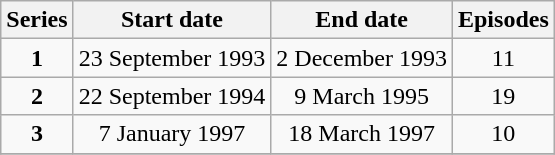<table class="wikitable" style="text-align:center;">
<tr>
<th>Series</th>
<th>Start date</th>
<th>End date</th>
<th>Episodes</th>
</tr>
<tr>
<td><strong>1</strong></td>
<td>23 September 1993</td>
<td>2 December 1993</td>
<td>11</td>
</tr>
<tr>
<td><strong>2</strong></td>
<td>22 September 1994</td>
<td>9 March 1995</td>
<td>19</td>
</tr>
<tr>
<td><strong>3</strong></td>
<td>7 January 1997</td>
<td>18 March 1997</td>
<td>10</td>
</tr>
<tr>
</tr>
</table>
